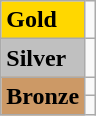<table class="wikitable">
<tr>
<td bgcolor="gold"><strong>Gold</strong></td>
<td></td>
</tr>
<tr>
<td bgcolor="silver"><strong>Silver</strong></td>
<td></td>
</tr>
<tr>
<td rowspan="2" bgcolor="#cc9966"><strong>Bronze</strong></td>
<td></td>
</tr>
<tr>
<td></td>
</tr>
</table>
